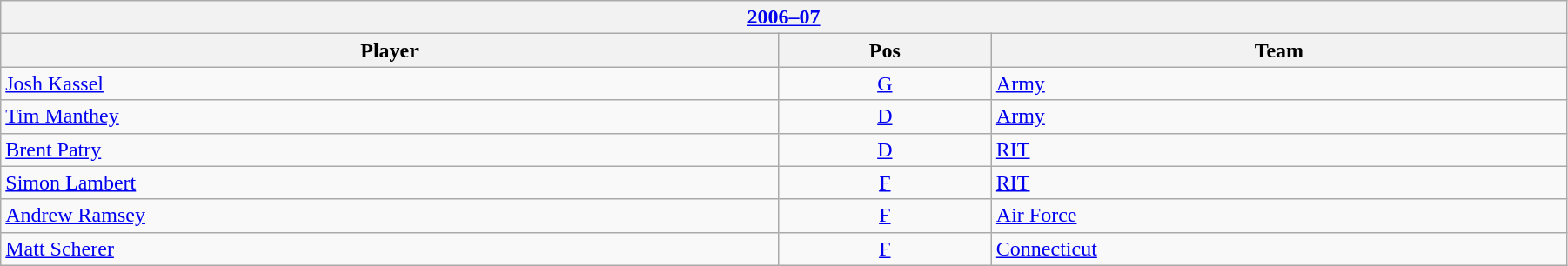<table class="wikitable" width=95%>
<tr>
<th colspan=3><a href='#'>2006–07</a></th>
</tr>
<tr>
<th>Player</th>
<th>Pos</th>
<th>Team</th>
</tr>
<tr>
<td><a href='#'>Josh Kassel</a></td>
<td style="text-align:center;"><a href='#'>G</a></td>
<td><a href='#'>Army</a></td>
</tr>
<tr>
<td><a href='#'>Tim Manthey</a></td>
<td style="text-align:center;"><a href='#'>D</a></td>
<td><a href='#'>Army</a></td>
</tr>
<tr>
<td><a href='#'>Brent Patry</a></td>
<td style="text-align:center;"><a href='#'>D</a></td>
<td><a href='#'>RIT</a></td>
</tr>
<tr>
<td><a href='#'>Simon Lambert</a></td>
<td style="text-align:center;"><a href='#'>F</a></td>
<td><a href='#'>RIT</a></td>
</tr>
<tr>
<td><a href='#'>Andrew Ramsey</a></td>
<td style="text-align:center;"><a href='#'>F</a></td>
<td><a href='#'>Air Force</a></td>
</tr>
<tr>
<td><a href='#'>Matt Scherer</a></td>
<td style="text-align:center;"><a href='#'>F</a></td>
<td><a href='#'>Connecticut</a></td>
</tr>
</table>
